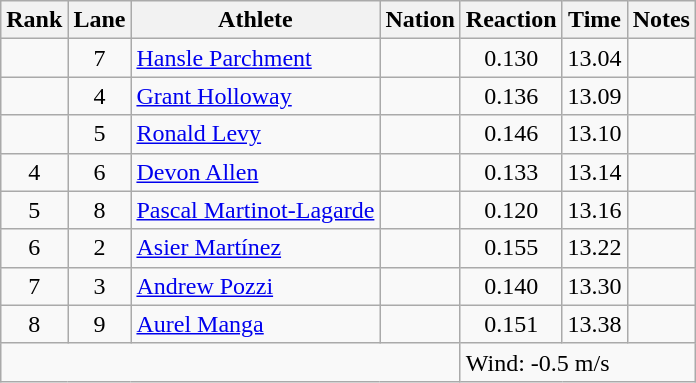<table class="wikitable sortable" style="text-align:center;">
<tr>
<th>Rank</th>
<th>Lane</th>
<th>Athlete</th>
<th>Nation</th>
<th>Reaction</th>
<th>Time</th>
<th>Notes</th>
</tr>
<tr>
<td></td>
<td>7</td>
<td align="left"><a href='#'>Hansle Parchment</a></td>
<td align="left"></td>
<td>0.130</td>
<td>13.04</td>
<td></td>
</tr>
<tr>
<td></td>
<td>4</td>
<td align="left"><a href='#'>Grant Holloway</a></td>
<td align="left"></td>
<td>0.136</td>
<td>13.09</td>
<td></td>
</tr>
<tr>
<td></td>
<td>5</td>
<td align="left"><a href='#'>Ronald Levy</a></td>
<td align="left"></td>
<td>0.146</td>
<td>13.10</td>
<td></td>
</tr>
<tr>
<td>4</td>
<td>6</td>
<td align="left"><a href='#'>Devon Allen</a></td>
<td align="left"></td>
<td>0.133</td>
<td>13.14</td>
<td></td>
</tr>
<tr>
<td>5</td>
<td>8</td>
<td align="left"><a href='#'>Pascal Martinot-Lagarde</a></td>
<td align="left"></td>
<td>0.120</td>
<td>13.16</td>
<td></td>
</tr>
<tr>
<td>6</td>
<td>2</td>
<td align="left"><a href='#'>Asier Martínez</a></td>
<td align="left"></td>
<td>0.155</td>
<td>13.22</td>
<td></td>
</tr>
<tr>
<td>7</td>
<td>3</td>
<td align="left"><a href='#'>Andrew Pozzi</a></td>
<td align="left"></td>
<td>0.140</td>
<td>13.30</td>
<td></td>
</tr>
<tr>
<td>8</td>
<td>9</td>
<td align="left"><a href='#'>Aurel Manga</a></td>
<td align="left"></td>
<td>0.151</td>
<td>13.38</td>
<td></td>
</tr>
<tr class="sortbottom">
<td colspan=4></td>
<td colspan="3" style="text-align:left;">Wind: -0.5 m/s</td>
</tr>
</table>
